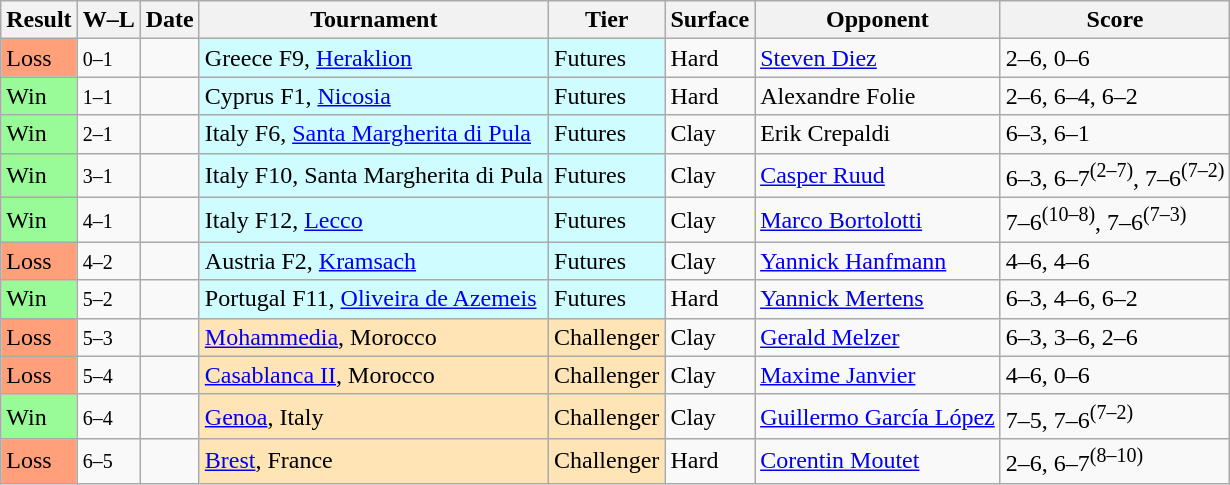<table class="sortable wikitable">
<tr>
<th>Result</th>
<th class="unsortable">W–L</th>
<th>Date</th>
<th>Tournament</th>
<th>Tier</th>
<th>Surface</th>
<th>Opponent</th>
<th class="unsortable">Score</th>
</tr>
<tr>
<td bgcolor=FFA07A>Loss</td>
<td><small>0–1</small></td>
<td></td>
<td style="background:#cffcff;">Greece F9, <a href='#'>Heraklion</a></td>
<td style="background:#cffcff;">Futures</td>
<td>Hard</td>
<td> <a href='#'>Steven Diez</a></td>
<td>2–6, 0–6</td>
</tr>
<tr>
<td bgcolor=98FB98>Win</td>
<td><small>1–1</small></td>
<td></td>
<td style="background:#cffcff;">Cyprus F1, <a href='#'>Nicosia</a></td>
<td style="background:#cffcff;">Futures</td>
<td>Hard</td>
<td> Alexandre Folie</td>
<td>2–6, 6–4, 6–2</td>
</tr>
<tr>
<td bgcolor=98FB98>Win</td>
<td><small>2–1</small></td>
<td></td>
<td style="background:#cffcff;">Italy F6, <a href='#'>Santa Margherita di Pula</a></td>
<td style="background:#cffcff;">Futures</td>
<td>Clay</td>
<td> Erik Crepaldi</td>
<td>6–3, 6–1</td>
</tr>
<tr>
<td bgcolor=98FB98>Win</td>
<td><small>3–1</small></td>
<td></td>
<td style="background:#cffcff;">Italy F10, Santa Margherita di Pula</td>
<td style="background:#cffcff;">Futures</td>
<td>Clay</td>
<td> <a href='#'>Casper Ruud</a></td>
<td>6–3, 6–7<sup>(2–7)</sup>, 7–6<sup>(7–2)</sup></td>
</tr>
<tr>
<td bgcolor=98FB98>Win</td>
<td><small>4–1</small></td>
<td></td>
<td style="background:#cffcff;">Italy F12, <a href='#'>Lecco</a></td>
<td style="background:#cffcff;">Futures</td>
<td>Clay</td>
<td> <a href='#'>Marco Bortolotti</a></td>
<td>7–6<sup>(10–8)</sup>, 7–6<sup>(7–3)</sup></td>
</tr>
<tr>
<td bgcolor=FFA07A>Loss</td>
<td><small>4–2</small></td>
<td></td>
<td style="background:#cffcff;">Austria F2, <a href='#'>Kramsach</a></td>
<td style="background:#cffcff;">Futures</td>
<td>Clay</td>
<td> <a href='#'>Yannick Hanfmann</a></td>
<td>4–6, 4–6</td>
</tr>
<tr>
<td bgcolor=98FB98>Win</td>
<td><small>5–2</small></td>
<td></td>
<td style="background:#cffcff;">Portugal F11, <a href='#'>Oliveira de Azemeis</a></td>
<td style="background:#cffcff;">Futures</td>
<td>Hard</td>
<td> <a href='#'>Yannick Mertens</a></td>
<td>6–3, 4–6, 6–2</td>
</tr>
<tr>
<td bgcolor=FFA07A>Loss</td>
<td><small>5–3</small></td>
<td><a href='#'></a></td>
<td style="background:moccasin;"><a href='#'>Mohammedia</a>, Morocco</td>
<td style="background:moccasin;">Challenger</td>
<td>Clay</td>
<td> <a href='#'>Gerald Melzer</a></td>
<td>6–3, 3–6, 2–6</td>
</tr>
<tr>
<td bgcolor=FFA07A>Loss</td>
<td><small>5–4</small></td>
<td><a href='#'></a></td>
<td style="background:moccasin;"><a href='#'>Casablanca II</a>, Morocco</td>
<td style="background:moccasin;">Challenger</td>
<td>Clay</td>
<td> <a href='#'>Maxime Janvier</a></td>
<td>4–6, 0–6</td>
</tr>
<tr>
<td bgcolor=98FB98>Win</td>
<td><small>6–4</small></td>
<td><a href='#'></a></td>
<td style="background:moccasin;"><a href='#'>Genoa</a>, Italy</td>
<td style="background:moccasin;">Challenger</td>
<td>Clay</td>
<td> <a href='#'>Guillermo García López</a></td>
<td>7–5, 7–6<sup>(7–2)</sup></td>
</tr>
<tr>
<td bgcolor=FFA07A>Loss</td>
<td><small>6–5</small></td>
<td><a href='#'></a></td>
<td style="background:moccasin;"><a href='#'>Brest</a>, France</td>
<td style="background:moccasin;">Challenger</td>
<td>Hard</td>
<td> <a href='#'>Corentin Moutet</a></td>
<td>2–6, 6–7<sup>(8–10)</sup></td>
</tr>
</table>
